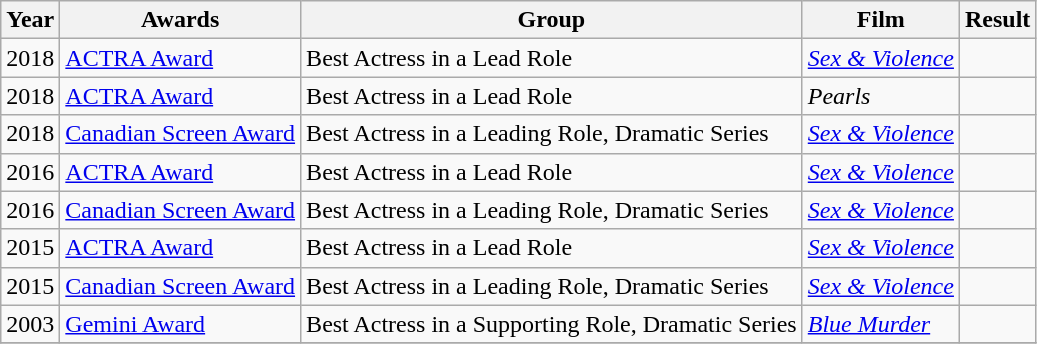<table class="wikitable" Border="1">
<tr>
<th>Year</th>
<th>Awards</th>
<th>Group</th>
<th>Film</th>
<th>Result</th>
</tr>
<tr>
<td>2018</td>
<td><a href='#'>ACTRA Award</a></td>
<td>Best Actress in a Lead Role</td>
<td><em><a href='#'>Sex & Violence</a></em></td>
<td></td>
</tr>
<tr>
<td>2018</td>
<td><a href='#'>ACTRA Award</a></td>
<td>Best Actress in a Lead Role</td>
<td><em>Pearls</em></td>
<td></td>
</tr>
<tr>
<td>2018</td>
<td><a href='#'>Canadian Screen Award</a></td>
<td>Best Actress in a Leading Role, Dramatic Series</td>
<td><em><a href='#'>Sex & Violence</a></em></td>
<td></td>
</tr>
<tr>
<td>2016</td>
<td><a href='#'>ACTRA Award</a></td>
<td>Best Actress in a Lead Role</td>
<td><em><a href='#'>Sex & Violence</a></em></td>
<td></td>
</tr>
<tr>
<td>2016</td>
<td><a href='#'>Canadian Screen Award</a></td>
<td>Best Actress in a Leading Role, Dramatic Series</td>
<td><em><a href='#'>Sex & Violence</a></em></td>
<td></td>
</tr>
<tr>
<td>2015</td>
<td><a href='#'>ACTRA Award</a></td>
<td>Best Actress in a Lead Role</td>
<td><em><a href='#'>Sex & Violence</a></em></td>
<td></td>
</tr>
<tr>
<td>2015</td>
<td><a href='#'>Canadian Screen Award</a></td>
<td>Best Actress in a Leading Role, Dramatic Series</td>
<td><em><a href='#'>Sex & Violence</a></em></td>
<td></td>
</tr>
<tr>
<td>2003</td>
<td><a href='#'>Gemini Award</a></td>
<td>Best Actress in a Supporting Role, Dramatic Series</td>
<td><em><a href='#'>Blue Murder</a></em></td>
<td></td>
</tr>
<tr>
</tr>
</table>
